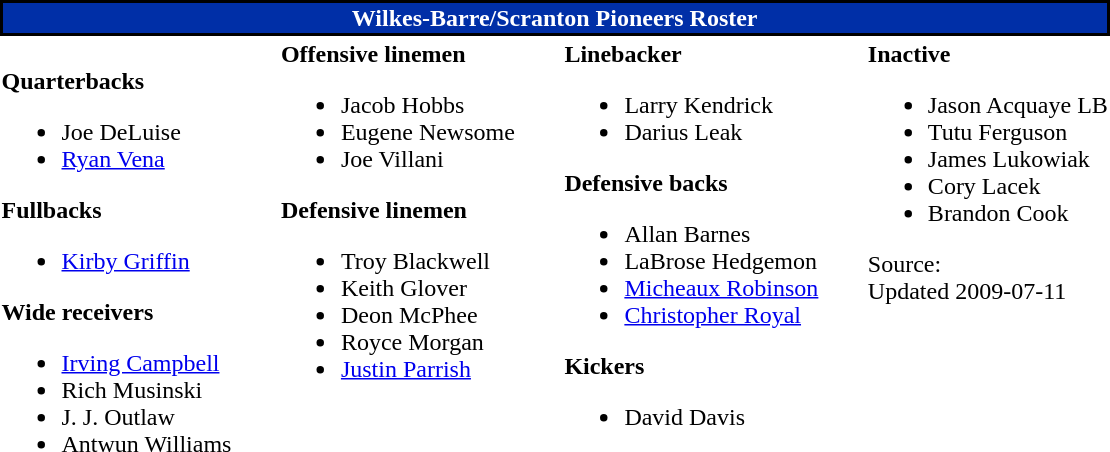<table class="toccolours" style="text-align: left;">
<tr>
<th colspan="7" style="background:#002FA7; border:2px solid #000000; color:white; text-align: center;">Wilkes-Barre/Scranton Pioneers Roster</th>
</tr>
<tr>
<td valign="top"><br><strong>Quarterbacks</strong><ul><li> Joe DeLuise</li><li> <a href='#'>Ryan Vena</a></li></ul><strong>Fullbacks</strong><ul><li> <a href='#'>Kirby Griffin</a></li></ul><strong>Wide receivers</strong><ul><li> <a href='#'>Irving Campbell</a></li><li> Rich Musinski</li><li> J. J. Outlaw</li><li> Antwun Williams</li></ul></td>
<td width="25"> </td>
<td valign="top"><strong>Offensive linemen</strong><br><ul><li> Jacob Hobbs</li><li> Eugene Newsome</li><li> Joe Villani</li></ul><strong>Defensive linemen</strong><ul><li> Troy Blackwell</li><li> Keith Glover</li><li> Deon McPhee</li><li> Royce Morgan</li><li> <a href='#'>Justin Parrish</a></li></ul></td>
<td width="25"> </td>
<td valign="top"><strong>Linebacker</strong><br><ul><li> Larry Kendrick</li><li> Darius Leak</li></ul><strong>Defensive backs</strong><ul><li> Allan Barnes</li><li> LaBrose Hedgemon</li><li> <a href='#'>Micheaux Robinson</a></li><li> <a href='#'>Christopher Royal</a></li></ul><strong>Kickers</strong><ul><li> David Davis</li></ul></td>
<td width="25"> </td>
<td valign="top"><strong>Inactive</strong><br><ul><li> Jason Acquaye LB</li><li> Tutu Ferguson</li><li> James Lukowiak</li><li> Cory Lacek</li><li> Brandon Cook</li></ul>Source: <br>Updated 2009-07-11</td>
</tr>
</table>
